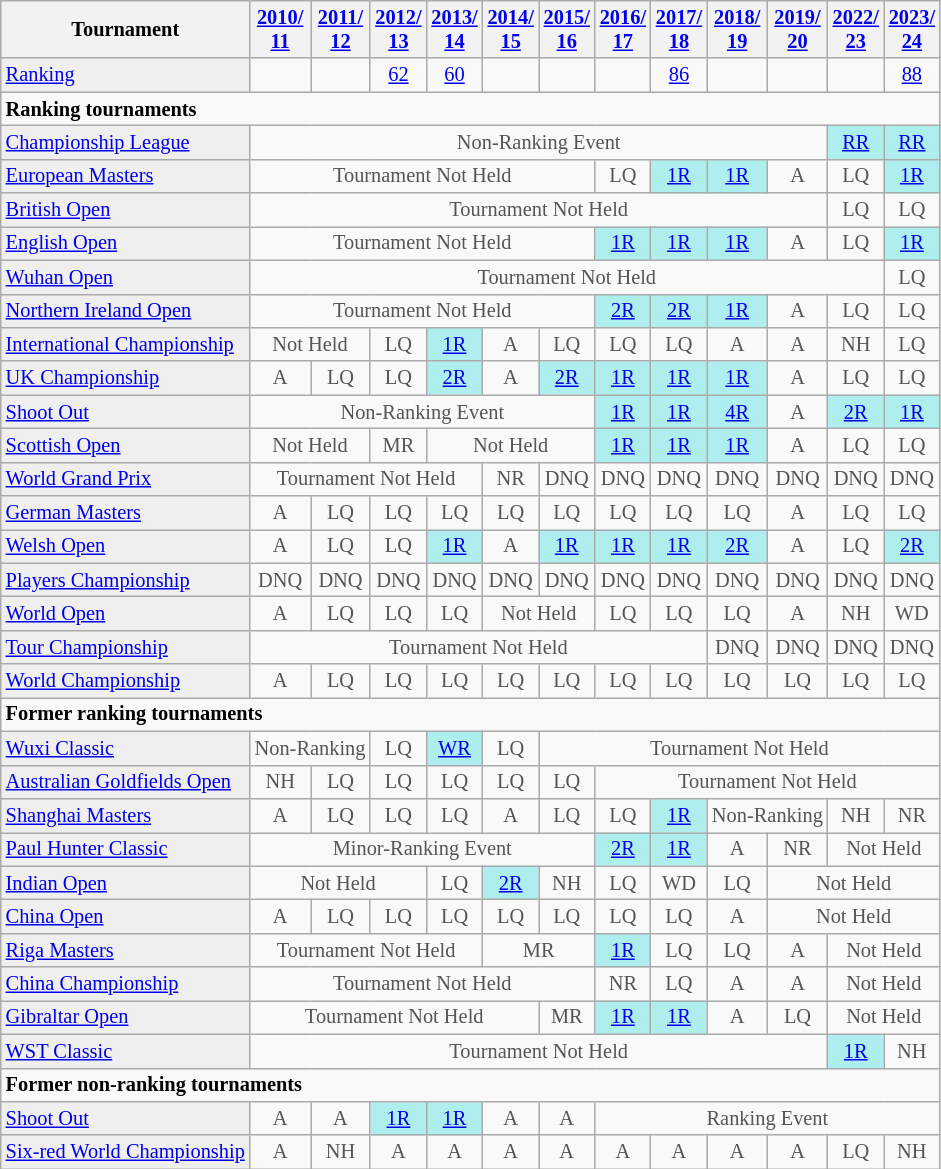<table class="wikitable"  style="font-size:85%;">
<tr>
<th>Tournament</th>
<th><a href='#'>2010/<br>11</a></th>
<th><a href='#'>2011/<br>12</a></th>
<th><a href='#'>2012/<br>13</a></th>
<th><a href='#'>2013/<br>14</a></th>
<th><a href='#'>2014/<br>15</a></th>
<th><a href='#'>2015/<br>16</a></th>
<th><a href='#'>2016/<br>17</a></th>
<th><a href='#'>2017/<br>18</a></th>
<th><a href='#'>2018/<br>19</a></th>
<th><a href='#'>2019/<br>20</a></th>
<th><a href='#'>2022/<br>23</a></th>
<th><a href='#'>2023/<br>24</a></th>
</tr>
<tr>
<td style="background:#EFEFEF;"><a href='#'>Ranking</a></td>
<td align="center"></td>
<td align="center"></td>
<td align="center"><a href='#'>62</a></td>
<td align="center"><a href='#'>60</a></td>
<td align="center"></td>
<td align="center"></td>
<td align="center"></td>
<td align="center"><a href='#'>86</a></td>
<td align="center"></td>
<td align="center"></td>
<td align="center"></td>
<td align="center"><a href='#'>88</a></td>
</tr>
<tr>
<td colspan="20"><strong>Ranking tournaments</strong></td>
</tr>
<tr>
<td style="background:#EFEFEF;"><a href='#'>Championship League</a></td>
<td align="center" colspan="10" style="color:#555555;">Non-Ranking Event</td>
<td align="center" style="background:#afeeee;"><a href='#'>RR</a></td>
<td align="center" style="background:#afeeee;"><a href='#'>RR</a></td>
</tr>
<tr>
<td style="background:#EFEFEF;"><a href='#'>European Masters</a></td>
<td align="center" colspan="6" style="color:#555555;">Tournament Not Held</td>
<td align="center" style="color:#555555;">LQ</td>
<td align="center" style="background:#afeeee;"><a href='#'>1R</a></td>
<td align="center" style="background:#afeeee;"><a href='#'>1R</a></td>
<td align="center" style="color:#555555;">A</td>
<td align="center" style="color:#555555;">LQ</td>
<td align="center" style="background:#afeeee;"><a href='#'>1R</a></td>
</tr>
<tr>
<td style="background:#EFEFEF;"><a href='#'>British Open</a></td>
<td align="center" colspan="10" style="color:#555555;">Tournament Not Held</td>
<td align="center" style="color:#555555;">LQ</td>
<td align="center" style="color:#555555;">LQ</td>
</tr>
<tr>
<td style="background:#EFEFEF;"><a href='#'>English Open</a></td>
<td align="center" colspan="6" style="color:#555555;">Tournament Not Held</td>
<td align="center" style="background:#afeeee;"><a href='#'>1R</a></td>
<td align="center" style="background:#afeeee;"><a href='#'>1R</a></td>
<td align="center" style="background:#afeeee;"><a href='#'>1R</a></td>
<td align="center" style="color:#555555;">A</td>
<td align="center" style="color:#555555;">LQ</td>
<td align="center" style="background:#afeeee;"><a href='#'>1R</a></td>
</tr>
<tr>
<td style="background:#EFEFEF;"><a href='#'>Wuhan Open</a></td>
<td align="center" colspan="11" style="color:#555555;">Tournament Not Held</td>
<td align="center" style="color:#555555;">LQ</td>
</tr>
<tr>
<td style="background:#EFEFEF;"><a href='#'>Northern Ireland Open</a></td>
<td align="center" colspan="6" style="color:#555555;">Tournament Not Held</td>
<td align="center" style="background:#afeeee;"><a href='#'>2R</a></td>
<td align="center" style="background:#afeeee;"><a href='#'>2R</a></td>
<td align="center" style="background:#afeeee;"><a href='#'>1R</a></td>
<td align="center" style="color:#555555;">A</td>
<td align="center" style="color:#555555;">LQ</td>
<td align="center" style="color:#555555;">LQ</td>
</tr>
<tr>
<td style="background:#EFEFEF;"><a href='#'>International Championship</a></td>
<td align="center" colspan="2" style="color:#555555;">Not Held</td>
<td align="center" style="color:#555555;">LQ</td>
<td align="center" style="background:#afeeee;"><a href='#'>1R</a></td>
<td align="center" style="color:#555555;">A</td>
<td align="center" style="color:#555555;">LQ</td>
<td align="center" style="color:#555555;">LQ</td>
<td align="center" style="color:#555555;">LQ</td>
<td align="center" style="color:#555555;">A</td>
<td align="center" style="color:#555555;">A</td>
<td align="center" style="color:#555555;">NH</td>
<td align="center" style="color:#555555;">LQ</td>
</tr>
<tr>
<td style="background:#EFEFEF;"><a href='#'>UK Championship</a></td>
<td align="center" style="color:#555555;">A</td>
<td align="center" style="color:#555555;">LQ</td>
<td align="center" style="color:#555555;">LQ</td>
<td align="center" style="background:#afeeee;"><a href='#'>2R</a></td>
<td align="center" style="color:#555555;">A</td>
<td align="center" style="background:#afeeee;"><a href='#'>2R</a></td>
<td align="center" style="background:#afeeee;"><a href='#'>1R</a></td>
<td align="center" style="background:#afeeee;"><a href='#'>1R</a></td>
<td align="center" style="background:#afeeee;"><a href='#'>1R</a></td>
<td align="center" style="color:#555555;">A</td>
<td align="center" style="color:#555555;">LQ</td>
<td align="center" style="color:#555555;">LQ</td>
</tr>
<tr>
<td style="background:#EFEFEF;"><a href='#'>Shoot Out</a></td>
<td align="center" colspan="6" style="color:#555555;">Non-Ranking Event</td>
<td align="center" style="background:#afeeee;"><a href='#'>1R</a></td>
<td align="center" style="background:#afeeee;"><a href='#'>1R</a></td>
<td align="center" style="background:#afeeee;"><a href='#'>4R</a></td>
<td align="center" style="color:#555555;">A</td>
<td align="center" style="background:#afeeee;"><a href='#'>2R</a></td>
<td align="center" style="background:#afeeee;"><a href='#'>1R</a></td>
</tr>
<tr>
<td style="background:#EFEFEF;"><a href='#'>Scottish Open</a></td>
<td align="center" colspan="2" style="color:#555555;">Not Held</td>
<td align="center" style="color:#555555;">MR</td>
<td align="center" colspan="3" style="color:#555555;">Not Held</td>
<td align="center" style="background:#afeeee;"><a href='#'>1R</a></td>
<td align="center" style="background:#afeeee;"><a href='#'>1R</a></td>
<td align="center" style="background:#afeeee;"><a href='#'>1R</a></td>
<td align="center" style="color:#555555;">A</td>
<td align="center" style="color:#555555;">LQ</td>
<td align="center" style="color:#555555;">LQ</td>
</tr>
<tr>
<td style="background:#EFEFEF;"><a href='#'>World Grand Prix</a></td>
<td align="center" colspan="4" style="color:#555555;">Tournament Not Held</td>
<td align="center" style="color:#555555;">NR</td>
<td align="center" style="color:#555555;">DNQ</td>
<td align="center" style="color:#555555;">DNQ</td>
<td align="center" style="color:#555555;">DNQ</td>
<td align="center" style="color:#555555;">DNQ</td>
<td align="center" style="color:#555555;">DNQ</td>
<td align="center" style="color:#555555;">DNQ</td>
<td align="center" style="color:#555555;">DNQ</td>
</tr>
<tr>
<td style="background:#EFEFEF;"><a href='#'>German Masters</a></td>
<td align="center" style="color:#555555;">A</td>
<td align="center" style="color:#555555;">LQ</td>
<td align="center" style="color:#555555;">LQ</td>
<td align="center" style="color:#555555;">LQ</td>
<td align="center" style="color:#555555;">LQ</td>
<td align="center" style="color:#555555;">LQ</td>
<td align="center" style="color:#555555;">LQ</td>
<td align="center" style="color:#555555;">LQ</td>
<td align="center" style="color:#555555;">LQ</td>
<td align="center" style="color:#555555;">A</td>
<td align="center" style="color:#555555;">LQ</td>
<td align="center" style="color:#555555;">LQ</td>
</tr>
<tr>
<td style="background:#EFEFEF;"><a href='#'>Welsh Open</a></td>
<td align="center" style="color:#555555;">A</td>
<td align="center" style="color:#555555;">LQ</td>
<td align="center" style="color:#555555;">LQ</td>
<td align="center" style="background:#afeeee;"><a href='#'>1R</a></td>
<td align="center" style="color:#555555;">A</td>
<td align="center" style="background:#afeeee;"><a href='#'>1R</a></td>
<td align="center" style="background:#afeeee;"><a href='#'>1R</a></td>
<td align="center" style="background:#afeeee;"><a href='#'>1R</a></td>
<td align="center" style="background:#afeeee;"><a href='#'>2R</a></td>
<td align="center" style="color:#555555;">A</td>
<td align="center" style="color:#555555;">LQ</td>
<td align="center" style="background:#afeeee;"><a href='#'>2R</a></td>
</tr>
<tr>
<td style="background:#EFEFEF;"><a href='#'>Players Championship</a></td>
<td align="center" style="color:#555555;">DNQ</td>
<td align="center" style="color:#555555;">DNQ</td>
<td align="center" style="color:#555555;">DNQ</td>
<td align="center" style="color:#555555;">DNQ</td>
<td align="center" style="color:#555555;">DNQ</td>
<td align="center" style="color:#555555;">DNQ</td>
<td align="center" style="color:#555555;">DNQ</td>
<td align="center" style="color:#555555;">DNQ</td>
<td align="center" style="color:#555555;">DNQ</td>
<td align="center" style="color:#555555;">DNQ</td>
<td align="center" style="color:#555555;">DNQ</td>
<td align="center" style="color:#555555;">DNQ</td>
</tr>
<tr>
<td style="background:#EFEFEF;"><a href='#'>World Open</a></td>
<td align="center" style="color:#555555;">A</td>
<td align="center" style="color:#555555;">LQ</td>
<td align="center" style="color:#555555;">LQ</td>
<td align="center" style="color:#555555;">LQ</td>
<td align="center" colspan="2" style="color:#555555;">Not Held</td>
<td align="center" style="color:#555555;">LQ</td>
<td align="center" style="color:#555555;">LQ</td>
<td align="center" style="color:#555555;">LQ</td>
<td align="center" style="color:#555555;">A</td>
<td align="center" style="color:#555555;">NH</td>
<td align="center" style="color:#555555;">WD</td>
</tr>
<tr>
<td style="background:#EFEFEF;"><a href='#'>Tour Championship</a></td>
<td align="center" colspan="8" style="color:#555555;">Tournament Not Held</td>
<td align="center" style="color:#555555;">DNQ</td>
<td align="center" style="color:#555555;">DNQ</td>
<td align="center" style="color:#555555;">DNQ</td>
<td align="center" style="color:#555555;">DNQ</td>
</tr>
<tr>
<td style="background:#EFEFEF;"><a href='#'>World Championship</a></td>
<td align="center" style="color:#555555;">A</td>
<td align="center" style="color:#555555;">LQ</td>
<td align="center" style="color:#555555;">LQ</td>
<td align="center" style="color:#555555;">LQ</td>
<td align="center" style="color:#555555;">LQ</td>
<td align="center" style="color:#555555;">LQ</td>
<td align="center" style="color:#555555;">LQ</td>
<td align="center" style="color:#555555;">LQ</td>
<td align="center" style="color:#555555;">LQ</td>
<td align="center" style="color:#555555;">LQ</td>
<td align="center" style="color:#555555;">LQ</td>
<td align="center" style="color:#555555;">LQ</td>
</tr>
<tr>
<td colspan="20"><strong>Former ranking tournaments</strong></td>
</tr>
<tr>
<td style="background:#EFEFEF;"><a href='#'>Wuxi Classic</a></td>
<td align="center" colspan="2" style="color:#555555;">Non-Ranking</td>
<td align="center" style="color:#555555;">LQ</td>
<td align="center" style="background:#afeeee;"><a href='#'>WR</a></td>
<td align="center" style="color:#555555;">LQ</td>
<td align="center" colspan="20" style="color:#555555;">Tournament Not Held</td>
</tr>
<tr>
<td style="background:#EFEFEF;"><a href='#'>Australian Goldfields Open</a></td>
<td align="center" style="color:#555555;">NH</td>
<td align="center" style="color:#555555;">LQ</td>
<td align="center" style="color:#555555;">LQ</td>
<td align="center" style="color:#555555;">LQ</td>
<td align="center" style="color:#555555;">LQ</td>
<td align="center" style="color:#555555;">LQ</td>
<td align="center" colspan="20" style="color:#555555;">Tournament Not Held</td>
</tr>
<tr>
<td style="background:#EFEFEF;"><a href='#'>Shanghai Masters</a></td>
<td align="center" style="color:#555555;">A</td>
<td align="center" style="color:#555555;">LQ</td>
<td align="center" style="color:#555555;">LQ</td>
<td align="center" style="color:#555555;">LQ</td>
<td align="center" style="color:#555555;">A</td>
<td align="center" style="color:#555555;">LQ</td>
<td align="center" style="color:#555555;">LQ</td>
<td align="center" style="background:#afeeee;"><a href='#'>1R</a></td>
<td align="center" colspan="2" style="color:#555555;">Non-Ranking</td>
<td align="center" style="color:#555555;">NH</td>
<td align="center" style="color:#555555;">NR</td>
</tr>
<tr>
<td style="background:#EFEFEF;"><a href='#'>Paul Hunter Classic</a></td>
<td align="center" colspan="6" style="color:#555555;">Minor-Ranking Event</td>
<td align="center" style="background:#afeeee;"><a href='#'>2R</a></td>
<td align="center" style="background:#afeeee;"><a href='#'>1R</a></td>
<td align="center" style="color:#555555;">A</td>
<td align="center" style="color:#555555;">NR</td>
<td align="center" colspan="2" style="color:#555555;">Not Held</td>
</tr>
<tr>
<td style="background:#EFEFEF;"><a href='#'>Indian Open</a></td>
<td align="center" colspan="3" style="color:#555555;">Not Held</td>
<td align="center" style="color:#555555;">LQ</td>
<td align="center" style="background:#afeeee;"><a href='#'>2R</a></td>
<td align="center" style="color:#555555;">NH</td>
<td align="center" style="color:#555555;">LQ</td>
<td align="center" style="color:#555555;">WD</td>
<td align="center" style="color:#555555;">LQ</td>
<td align="center" colspan="3" style="color:#555555;">Not Held</td>
</tr>
<tr>
<td style="background:#EFEFEF;"><a href='#'>China Open</a></td>
<td align="center" style="color:#555555;">A</td>
<td align="center" style="color:#555555;">LQ</td>
<td align="center" style="color:#555555;">LQ</td>
<td align="center" style="color:#555555;">LQ</td>
<td align="center" style="color:#555555;">LQ</td>
<td align="center" style="color:#555555;">LQ</td>
<td align="center" style="color:#555555;">LQ</td>
<td align="center" style="color:#555555;">LQ</td>
<td align="center" style="color:#555555;">A</td>
<td align="center" colspan="3" style="color:#555555;">Not Held</td>
</tr>
<tr>
<td style="background:#EFEFEF;"><a href='#'>Riga Masters</a></td>
<td align="center" colspan="4" style="color:#555555;">Tournament Not Held</td>
<td align="center" colspan="2" style="color:#555555;">MR</td>
<td align="center" style="background:#afeeee;"><a href='#'>1R</a></td>
<td align="center" style="color:#555555;">LQ</td>
<td align="center" style="color:#555555;">LQ</td>
<td align="center" style="color:#555555;">A</td>
<td align="center" colspan="2" style="color:#555555;">Not Held</td>
</tr>
<tr>
<td style="background:#EFEFEF;"><a href='#'>China Championship</a></td>
<td align="center" colspan="6" style="color:#555555;">Tournament Not Held</td>
<td align="center" style="color:#555555;">NR</td>
<td align="center" style="color:#555555;">LQ</td>
<td align="center" style="color:#555555;">A</td>
<td align="center" style="color:#555555;">A</td>
<td align="center" colspan="2" style="color:#555555;">Not Held</td>
</tr>
<tr>
<td style="background:#EFEFEF;"><a href='#'>Gibraltar Open</a></td>
<td align="center" colspan="5" style="color:#555555;">Tournament Not Held</td>
<td align="center" style="color:#555555;">MR</td>
<td align="center" style="background:#afeeee;"><a href='#'>1R</a></td>
<td align="center" style="background:#afeeee;"><a href='#'>1R</a></td>
<td align="center" style="color:#555555;">A</td>
<td align="center" style="color:#555555;">LQ</td>
<td align="center" colspan="2" style="color:#555555;">Not Held</td>
</tr>
<tr>
<td style="background:#EFEFEF;"><a href='#'>WST Classic</a></td>
<td align="center" colspan="10" style="color:#555555;">Tournament Not Held</td>
<td align="center" style="background:#afeeee;"><a href='#'>1R</a></td>
<td align="center" style="color:#555555;">NH</td>
</tr>
<tr>
<td colspan="20"><strong>Former non-ranking tournaments</strong></td>
</tr>
<tr>
<td style="background:#EFEFEF;"><a href='#'>Shoot Out</a></td>
<td align="center" style="color:#555555;">A</td>
<td align="center" style="color:#555555;">A</td>
<td align="center" style="background:#afeeee;"><a href='#'>1R</a></td>
<td align="center" style="background:#afeeee;"><a href='#'>1R</a></td>
<td align="center" style="color:#555555;">A</td>
<td align="center" style="color:#555555;">A</td>
<td align="center" colspan="20" style="color:#555555;">Ranking Event</td>
</tr>
<tr>
<td style="background:#EFEFEF;"><a href='#'>Six-red World Championship</a></td>
<td align="center" style="color:#555555;">A</td>
<td align="center" style="color:#555555;">NH</td>
<td align="center" style="color:#555555;">A</td>
<td align="center" style="color:#555555;">A</td>
<td align="center" style="color:#555555;">A</td>
<td align="center" style="color:#555555;">A</td>
<td align="center" style="color:#555555;">A</td>
<td align="center" style="color:#555555;">A</td>
<td align="center" style="color:#555555;">A</td>
<td align="center" style="color:#555555;">A</td>
<td align="center" style="color:#555555;">LQ</td>
<td align="center" style="color:#555555;">NH</td>
</tr>
</table>
